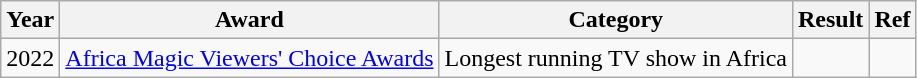<table class="wikitable">
<tr>
<th>Year</th>
<th>Award</th>
<th>Category</th>
<th>Result</th>
<th>Ref</th>
</tr>
<tr>
<td>2022</td>
<td><a href='#'>Africa Magic Viewers' Choice Awards</a></td>
<td>Longest running TV show in Africa</td>
<td></td>
<td><em></em></td>
</tr>
</table>
